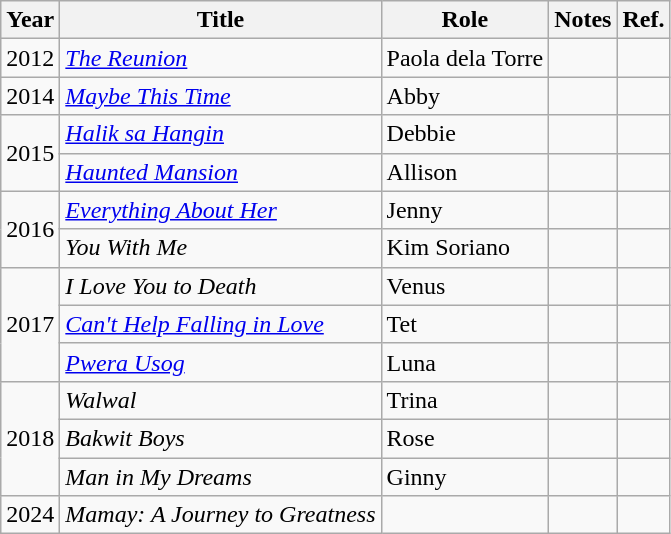<table class="wikitable" style="text-align:left">
<tr>
<th>Year</th>
<th>Title</th>
<th>Role</th>
<th>Notes</th>
<th>Ref.</th>
</tr>
<tr>
<td>2012</td>
<td><em><a href='#'>The Reunion</a></em></td>
<td>Paola dela Torre</td>
<td></td>
<td></td>
</tr>
<tr>
<td>2014</td>
<td><em><a href='#'>Maybe This Time</a></em></td>
<td>Abby</td>
<td></td>
<td></td>
</tr>
<tr>
<td rowspan="2">2015</td>
<td><em><a href='#'>Halik sa Hangin</a></em></td>
<td>Debbie</td>
<td></td>
<td></td>
</tr>
<tr>
<td><em><a href='#'>Haunted Mansion</a></em></td>
<td>Allison</td>
<td></td>
<td></td>
</tr>
<tr>
<td rowspan="2">2016</td>
<td><em><a href='#'>Everything About Her</a></em></td>
<td>Jenny</td>
<td></td>
<td></td>
</tr>
<tr>
<td><em>You With Me</em></td>
<td>Kim Soriano</td>
<td></td>
<td></td>
</tr>
<tr>
<td rowspan="3">2017</td>
<td><em>I Love You to Death</em></td>
<td>Venus</td>
<td></td>
<td></td>
</tr>
<tr>
<td><em><a href='#'>Can't Help Falling in Love</a></em></td>
<td>Tet</td>
<td></td>
<td></td>
</tr>
<tr>
<td><em><a href='#'>Pwera Usog</a></em></td>
<td>Luna</td>
<td></td>
<td></td>
</tr>
<tr>
<td rowspan="3">2018</td>
<td><em>Walwal</em></td>
<td>Trina</td>
<td></td>
<td></td>
</tr>
<tr>
<td><em>Bakwit Boys</em></td>
<td>Rose</td>
<td></td>
<td></td>
</tr>
<tr>
<td><em>Man in My Dreams</em></td>
<td>Ginny</td>
<td></td>
<td></td>
</tr>
<tr>
<td>2024</td>
<td><em>Mamay: A Journey to Greatness</em></td>
<td></td>
<td></td>
<td></td>
</tr>
</table>
